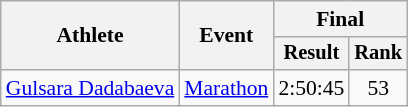<table class=wikitable style="font-size:90%">
<tr>
<th rowspan="2">Athlete</th>
<th rowspan="2">Event</th>
<th colspan="2">Final</th>
</tr>
<tr style="font-size:95%">
<th>Result</th>
<th>Rank</th>
</tr>
<tr align=center>
<td align=left><a href='#'>Gulsara Dadabaeva</a></td>
<td align=left><a href='#'>Marathon</a></td>
<td>2:50:45</td>
<td>53</td>
</tr>
</table>
